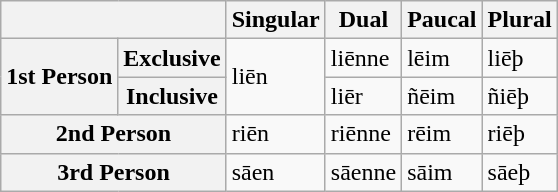<table class="wikitable">
<tr>
<th colspan="2"></th>
<th>Singular</th>
<th>Dual</th>
<th>Paucal</th>
<th>Plural</th>
</tr>
<tr>
<th rowspan="2">1st Person</th>
<th>Exclusive</th>
<td rowspan="2">liēn</td>
<td>liēnne</td>
<td>lēim</td>
<td>liēþ</td>
</tr>
<tr>
<th>Inclusive</th>
<td>liēr</td>
<td>ñēim</td>
<td>ñiēþ</td>
</tr>
<tr>
<th colspan="2">2nd Person</th>
<td>riēn</td>
<td>riēnne</td>
<td>rēim</td>
<td>riēþ</td>
</tr>
<tr>
<th colspan="2">3rd Person</th>
<td>sāen</td>
<td>sāenne</td>
<td>sāim</td>
<td>sāeþ</td>
</tr>
</table>
